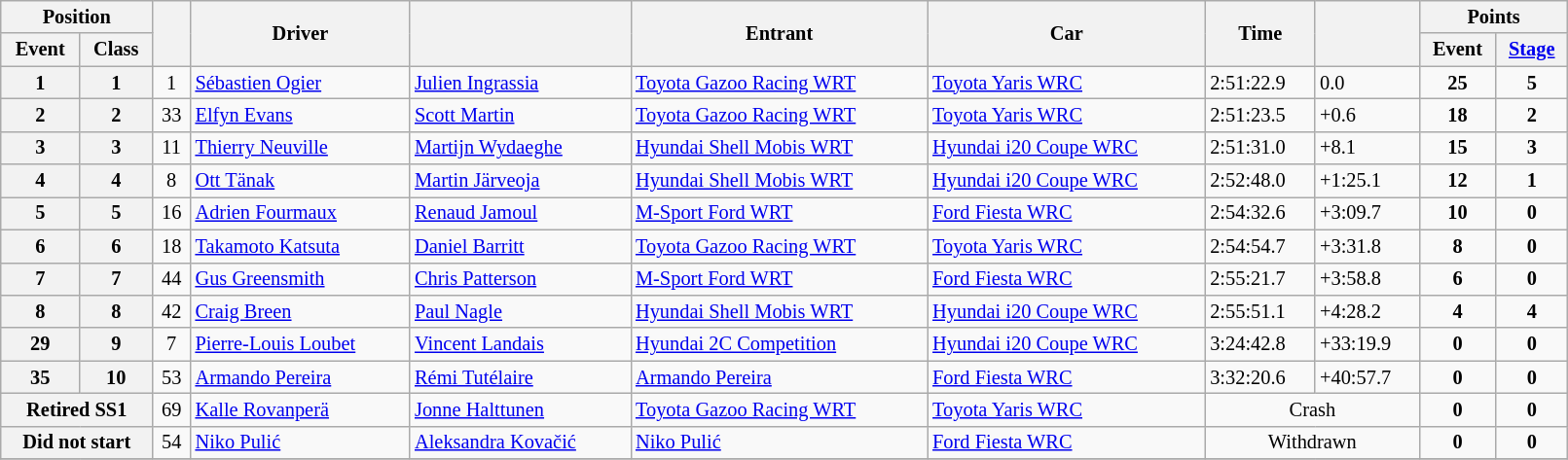<table class="wikitable" width=85% style="font-size: 85%;">
<tr>
<th colspan="2">Position</th>
<th rowspan="2"></th>
<th rowspan="2">Driver</th>
<th rowspan="2"></th>
<th rowspan="2">Entrant</th>
<th rowspan="2">Car</th>
<th rowspan="2">Time</th>
<th rowspan="2"></th>
<th colspan="2">Points</th>
</tr>
<tr>
<th>Event</th>
<th>Class</th>
<th>Event</th>
<th><a href='#'>Stage</a></th>
</tr>
<tr>
<th>1</th>
<th>1</th>
<td align="center">1</td>
<td><a href='#'>Sébastien Ogier</a></td>
<td><a href='#'>Julien Ingrassia</a></td>
<td><a href='#'>Toyota Gazoo Racing WRT</a></td>
<td><a href='#'>Toyota Yaris WRC</a></td>
<td>2:51:22.9</td>
<td>0.0</td>
<td align="center"><strong>25</strong></td>
<td align="center"><strong>5</strong></td>
</tr>
<tr>
<th>2</th>
<th>2</th>
<td align="center">33</td>
<td><a href='#'>Elfyn Evans</a></td>
<td><a href='#'>Scott Martin</a></td>
<td><a href='#'>Toyota Gazoo Racing WRT</a></td>
<td><a href='#'>Toyota Yaris WRC</a></td>
<td>2:51:23.5</td>
<td>+0.6</td>
<td align="center"><strong>18</strong></td>
<td align="center"><strong>2</strong></td>
</tr>
<tr>
<th>3</th>
<th>3</th>
<td align="center">11</td>
<td><a href='#'>Thierry Neuville</a></td>
<td><a href='#'>Martijn Wydaeghe</a></td>
<td><a href='#'>Hyundai Shell Mobis WRT</a></td>
<td><a href='#'>Hyundai i20 Coupe WRC</a></td>
<td>2:51:31.0</td>
<td>+8.1</td>
<td align="center"><strong>15</strong></td>
<td align="center"><strong>3</strong></td>
</tr>
<tr>
<th>4</th>
<th>4</th>
<td align="center">8</td>
<td><a href='#'>Ott Tänak</a></td>
<td><a href='#'>Martin Järveoja</a></td>
<td nowrap><a href='#'>Hyundai Shell Mobis WRT</a></td>
<td nowrap><a href='#'>Hyundai i20 Coupe WRC</a></td>
<td>2:52:48.0</td>
<td>+1:25.1</td>
<td align="center"><strong>12</strong></td>
<td align="center"><strong>1</strong></td>
</tr>
<tr>
<th>5</th>
<th>5</th>
<td align="center">16</td>
<td><a href='#'>Adrien Fourmaux</a></td>
<td><a href='#'>Renaud Jamoul</a></td>
<td><a href='#'>M-Sport Ford WRT</a></td>
<td><a href='#'>Ford Fiesta WRC</a></td>
<td>2:54:32.6</td>
<td>+3:09.7</td>
<td align="center"><strong>10</strong></td>
<td align="center"><strong>0</strong></td>
</tr>
<tr>
<th>6</th>
<th>6</th>
<td align="center">18</td>
<td nowrap><a href='#'>Takamoto Katsuta</a></td>
<td><a href='#'>Daniel Barritt</a></td>
<td><a href='#'>Toyota Gazoo Racing WRT</a></td>
<td><a href='#'>Toyota Yaris WRC</a></td>
<td>2:54:54.7</td>
<td>+3:31.8</td>
<td align="center"><strong>8</strong></td>
<td align="center"><strong>0</strong></td>
</tr>
<tr>
<th>7</th>
<th>7</th>
<td align="center">44</td>
<td><a href='#'>Gus Greensmith</a></td>
<td><a href='#'>Chris Patterson</a></td>
<td><a href='#'>M-Sport Ford WRT</a></td>
<td><a href='#'>Ford Fiesta WRC</a></td>
<td>2:55:21.7</td>
<td>+3:58.8</td>
<td align="center"><strong>6</strong></td>
<td align="center"><strong>0</strong></td>
</tr>
<tr>
<th>8</th>
<th>8</th>
<td align="center">42</td>
<td><a href='#'>Craig Breen</a></td>
<td><a href='#'>Paul Nagle</a></td>
<td><a href='#'>Hyundai Shell Mobis WRT</a></td>
<td><a href='#'>Hyundai i20 Coupe WRC</a></td>
<td>2:55:51.1</td>
<td>+4:28.2</td>
<td align="center"><strong>4</strong></td>
<td align="center"><strong>4</strong></td>
</tr>
<tr>
<th>29</th>
<th>9</th>
<td align="center">7</td>
<td nowrap><a href='#'>Pierre-Louis Loubet</a></td>
<td><a href='#'>Vincent Landais</a></td>
<td><a href='#'>Hyundai 2C Competition</a></td>
<td><a href='#'>Hyundai i20 Coupe WRC</a></td>
<td>3:24:42.8</td>
<td>+33:19.9</td>
<td align="center"><strong>0</strong></td>
<td align="center"><strong>0</strong></td>
</tr>
<tr>
<th>35</th>
<th>10</th>
<td align="center">53</td>
<td><a href='#'>Armando Pereira</a></td>
<td><a href='#'>Rémi Tutélaire</a></td>
<td><a href='#'>Armando Pereira</a></td>
<td><a href='#'>Ford Fiesta WRC</a></td>
<td>3:32:20.6</td>
<td>+40:57.7</td>
<td align="center"><strong>0</strong></td>
<td align="center"><strong>0</strong></td>
</tr>
<tr>
<th colspan="2">Retired SS1</th>
<td align="center">69</td>
<td><a href='#'>Kalle Rovanperä</a></td>
<td><a href='#'>Jonne Halttunen</a></td>
<td><a href='#'>Toyota Gazoo Racing WRT</a></td>
<td><a href='#'>Toyota Yaris WRC</a></td>
<td colspan="2" align="center">Crash</td>
<td align="center"><strong>0</strong></td>
<td align="center"><strong>0</strong></td>
</tr>
<tr>
<th colspan="2">Did not start</th>
<td align="center">54</td>
<td><a href='#'>Niko Pulić</a></td>
<td><a href='#'>Aleksandra Kovačić</a></td>
<td><a href='#'>Niko Pulić</a></td>
<td><a href='#'>Ford Fiesta WRC</a></td>
<td colspan="2" align="center">Withdrawn</td>
<td align="center"><strong>0</strong></td>
<td align="center"><strong>0</strong></td>
</tr>
<tr>
</tr>
</table>
